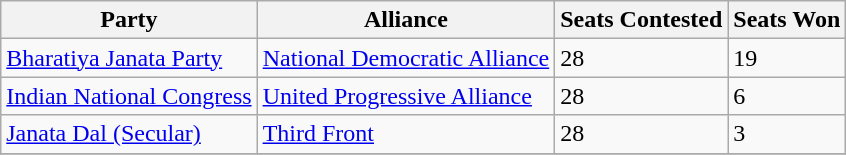<table class="wikitable sortable">
<tr>
<th><strong>Party</strong></th>
<th><strong>Alliance</strong></th>
<th><strong>Seats Contested</strong></th>
<th><strong>Seats Won</strong></th>
</tr>
<tr>
<td><a href='#'>Bharatiya Janata Party</a></td>
<td><a href='#'>National Democratic Alliance</a></td>
<td>28</td>
<td>19</td>
</tr>
<tr>
<td><a href='#'>Indian National Congress</a></td>
<td><a href='#'>United Progressive Alliance</a></td>
<td>28</td>
<td>6</td>
</tr>
<tr>
<td><a href='#'>Janata Dal (Secular)</a></td>
<td><a href='#'>Third Front</a></td>
<td>28</td>
<td>3</td>
</tr>
<tr>
</tr>
</table>
